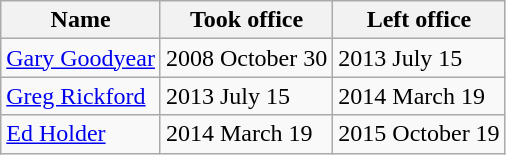<table class="wikitable">
<tr>
<th><strong>Name</strong></th>
<th><strong>Took office</strong></th>
<th><strong>Left office</strong></th>
</tr>
<tr>
<td><a href='#'>Gary Goodyear</a></td>
<td>2008 October 30</td>
<td>2013 July 15</td>
</tr>
<tr>
<td><a href='#'>Greg Rickford</a></td>
<td>2013 July 15</td>
<td>2014 March 19</td>
</tr>
<tr>
<td><a href='#'>Ed Holder</a></td>
<td>2014 March 19</td>
<td>2015 October 19</td>
</tr>
</table>
